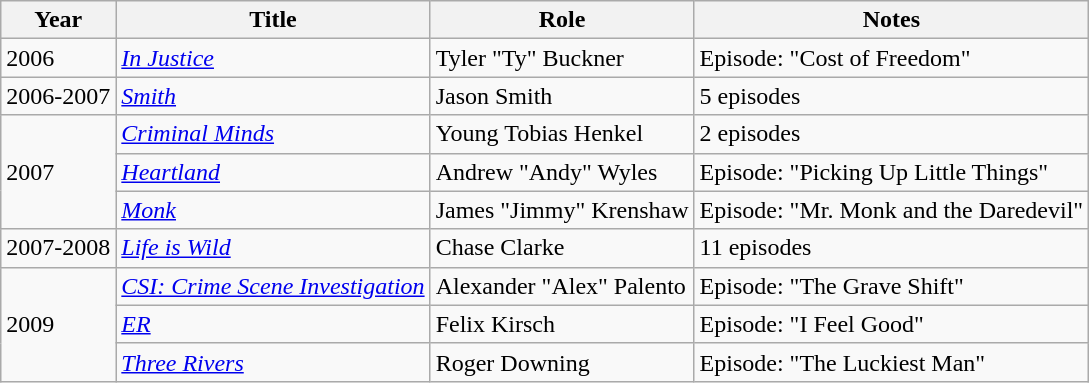<table class="wikitable">
<tr>
<th>Year</th>
<th>Title</th>
<th>Role</th>
<th>Notes</th>
</tr>
<tr>
<td>2006</td>
<td><em><a href='#'>In Justice</a></em></td>
<td>Tyler "Ty" Buckner</td>
<td>Episode: "Cost of Freedom"</td>
</tr>
<tr>
<td>2006-2007</td>
<td><em><a href='#'>Smith</a></em></td>
<td>Jason Smith</td>
<td>5 episodes</td>
</tr>
<tr>
<td rowspan="3">2007</td>
<td><em><a href='#'>Criminal Minds</a></em></td>
<td>Young Tobias Henkel</td>
<td>2 episodes</td>
</tr>
<tr>
<td><em><a href='#'>Heartland</a></em></td>
<td>Andrew "Andy" Wyles</td>
<td>Episode: "Picking Up Little Things"</td>
</tr>
<tr>
<td><em><a href='#'>Monk</a></em></td>
<td>James "Jimmy" Krenshaw</td>
<td>Episode: "Mr. Monk and the Daredevil"</td>
</tr>
<tr>
<td>2007-2008</td>
<td><em><a href='#'>Life is Wild</a></em></td>
<td>Chase Clarke</td>
<td>11 episodes</td>
</tr>
<tr>
<td rowspan="3">2009</td>
<td><em><a href='#'>CSI: Crime Scene Investigation</a></em></td>
<td>Alexander "Alex" Palento</td>
<td>Episode: "The Grave Shift"</td>
</tr>
<tr>
<td><em><a href='#'>ER</a></em></td>
<td>Felix Kirsch</td>
<td>Episode: "I Feel Good"</td>
</tr>
<tr>
<td><em><a href='#'>Three Rivers</a></em></td>
<td>Roger Downing</td>
<td>Episode: "The Luckiest Man"</td>
</tr>
</table>
